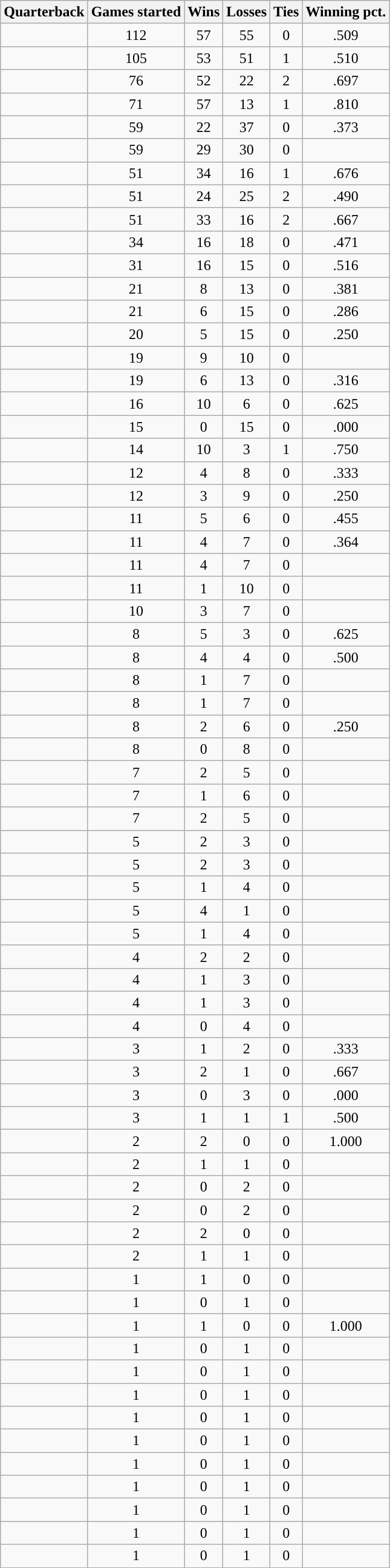<table class="wikitable sortable" style="text-align:center">
<tr>
<th>Quarterback</th>
<th>Games started</th>
<th>Wins</th>
<th>Losses</th>
<th>Ties</th>
<th>Winning pct.</th>
</tr>
<tr>
<td></td>
<td>112</td>
<td>57</td>
<td>55</td>
<td>0</td>
<td>.509</td>
</tr>
<tr>
<td></td>
<td>105</td>
<td>53</td>
<td>51</td>
<td>1</td>
<td>.510</td>
</tr>
<tr>
<td></td>
<td>76</td>
<td>52</td>
<td>22</td>
<td>2</td>
<td>.697</td>
</tr>
<tr>
<td><em></em></td>
<td>71</td>
<td>57</td>
<td>13</td>
<td>1</td>
<td>.810</td>
</tr>
<tr>
<td></td>
<td>59</td>
<td>22</td>
<td>37</td>
<td>0</td>
<td>.373</td>
</tr>
<tr>
<td></td>
<td>59</td>
<td>29</td>
<td>30</td>
<td>0</td>
<td></td>
</tr>
<tr>
<td></td>
<td>51</td>
<td>34</td>
<td>16</td>
<td>1</td>
<td>.676</td>
</tr>
<tr>
<td></td>
<td>51</td>
<td>24</td>
<td>25</td>
<td>2</td>
<td>.490</td>
</tr>
<tr>
<td></td>
<td>51</td>
<td>33</td>
<td>16</td>
<td>2</td>
<td>.667</td>
</tr>
<tr>
<td></td>
<td>34</td>
<td>16</td>
<td>18</td>
<td>0</td>
<td>.471</td>
</tr>
<tr>
<td></td>
<td>31</td>
<td>16</td>
<td>15</td>
<td>0</td>
<td>.516</td>
</tr>
<tr>
<td></td>
<td>21</td>
<td>8</td>
<td>13</td>
<td>0</td>
<td>.381</td>
</tr>
<tr>
<td></td>
<td>21</td>
<td>6</td>
<td>15</td>
<td>0</td>
<td>.286</td>
</tr>
<tr>
<td></td>
<td>20</td>
<td>5</td>
<td>15</td>
<td>0</td>
<td>.250</td>
</tr>
<tr>
<td></td>
<td>19</td>
<td>9</td>
<td>10</td>
<td>0</td>
<td></td>
</tr>
<tr>
<td></td>
<td>19</td>
<td>6</td>
<td>13</td>
<td>0</td>
<td>.316</td>
</tr>
<tr>
<td></td>
<td>16</td>
<td>10</td>
<td>6</td>
<td>0</td>
<td>.625</td>
</tr>
<tr>
<td></td>
<td>15</td>
<td>0</td>
<td>15</td>
<td>0</td>
<td>.000</td>
</tr>
<tr>
<td></td>
<td>14</td>
<td>10</td>
<td>3</td>
<td>1</td>
<td>.750</td>
</tr>
<tr>
<td></td>
<td>12</td>
<td>4</td>
<td>8</td>
<td>0</td>
<td>.333</td>
</tr>
<tr>
<td></td>
<td>12</td>
<td>3</td>
<td>9</td>
<td>0</td>
<td>.250</td>
</tr>
<tr>
<td></td>
<td>11</td>
<td>5</td>
<td>6</td>
<td>0</td>
<td>.455</td>
</tr>
<tr>
<td></td>
<td>11</td>
<td>4</td>
<td>7</td>
<td>0</td>
<td>.364</td>
</tr>
<tr>
<td></td>
<td>11</td>
<td>4</td>
<td>7</td>
<td>0</td>
<td></td>
</tr>
<tr>
<td></td>
<td>11</td>
<td>1</td>
<td>10</td>
<td>0</td>
<td></td>
</tr>
<tr>
<td></td>
<td>10</td>
<td>3</td>
<td>7</td>
<td>0</td>
<td></td>
</tr>
<tr>
<td></td>
<td>8</td>
<td>5</td>
<td>3</td>
<td>0</td>
<td>.625</td>
</tr>
<tr>
<td></td>
<td>8</td>
<td>4</td>
<td>4</td>
<td>0</td>
<td>.500</td>
</tr>
<tr>
<td></td>
<td>8</td>
<td>1</td>
<td>7</td>
<td>0</td>
<td></td>
</tr>
<tr>
<td></td>
<td>8</td>
<td>1</td>
<td>7</td>
<td>0</td>
<td></td>
</tr>
<tr>
<td></td>
<td>8</td>
<td>2</td>
<td>6</td>
<td>0</td>
<td>.250</td>
</tr>
<tr>
<td></td>
<td>8</td>
<td>0</td>
<td>8</td>
<td>0</td>
<td></td>
</tr>
<tr>
<td></td>
<td>7</td>
<td>2</td>
<td>5</td>
<td>0</td>
<td></td>
</tr>
<tr>
<td></td>
<td>7</td>
<td>1</td>
<td>6</td>
<td>0</td>
<td></td>
</tr>
<tr>
<td></td>
<td>7</td>
<td>2</td>
<td>5</td>
<td>0</td>
<td></td>
</tr>
<tr>
<td></td>
<td>5</td>
<td>2</td>
<td>3</td>
<td>0</td>
<td></td>
</tr>
<tr>
<td></td>
<td>5</td>
<td>2</td>
<td>3</td>
<td>0</td>
<td></td>
</tr>
<tr>
<td></td>
<td>5</td>
<td>1</td>
<td>4</td>
<td>0</td>
<td></td>
</tr>
<tr>
<td></td>
<td>5</td>
<td>4</td>
<td>1</td>
<td>0</td>
<td></td>
</tr>
<tr>
<td></td>
<td>5</td>
<td>1</td>
<td>4</td>
<td>0</td>
<td></td>
</tr>
<tr>
<td></td>
<td>4</td>
<td>2</td>
<td>2</td>
<td>0</td>
<td></td>
</tr>
<tr>
<td></td>
<td>4</td>
<td>1</td>
<td>3</td>
<td>0</td>
<td></td>
</tr>
<tr>
<td></td>
<td>4</td>
<td>1</td>
<td>3</td>
<td>0</td>
<td></td>
</tr>
<tr>
<td></td>
<td>4</td>
<td>0</td>
<td>4</td>
<td>0</td>
<td></td>
</tr>
<tr>
<td></td>
<td>3</td>
<td>1</td>
<td>2</td>
<td>0</td>
<td>.333</td>
</tr>
<tr>
<td></td>
<td>3</td>
<td>2</td>
<td>1</td>
<td>0</td>
<td>.667</td>
</tr>
<tr>
<td></td>
<td>3</td>
<td>0</td>
<td>3</td>
<td>0</td>
<td>.000</td>
</tr>
<tr>
<td></td>
<td>3</td>
<td>1</td>
<td>1</td>
<td>1</td>
<td>.500</td>
</tr>
<tr>
<td></td>
<td>2</td>
<td>2</td>
<td>0</td>
<td>0</td>
<td>1.000</td>
</tr>
<tr>
<td></td>
<td>2</td>
<td>1</td>
<td>1</td>
<td>0</td>
<td></td>
</tr>
<tr>
<td></td>
<td>2</td>
<td>0</td>
<td>2</td>
<td>0</td>
<td></td>
</tr>
<tr>
<td></td>
<td>2</td>
<td>0</td>
<td>2</td>
<td>0</td>
<td></td>
</tr>
<tr>
<td></td>
<td>2</td>
<td>2</td>
<td>0</td>
<td>0</td>
<td></td>
</tr>
<tr>
<td></td>
<td>2</td>
<td>1</td>
<td>1</td>
<td>0</td>
<td></td>
</tr>
<tr>
<td></td>
<td>1</td>
<td>1</td>
<td>0</td>
<td>0</td>
<td></td>
</tr>
<tr>
<td></td>
<td>1</td>
<td>0</td>
<td>1</td>
<td>0</td>
<td></td>
</tr>
<tr>
<td><em></em></td>
<td>1</td>
<td>1</td>
<td>0</td>
<td>0</td>
<td>1.000</td>
</tr>
<tr>
<td></td>
<td>1</td>
<td>0</td>
<td>1</td>
<td>0</td>
<td></td>
</tr>
<tr>
<td></td>
<td>1</td>
<td>0</td>
<td>1</td>
<td>0</td>
<td></td>
</tr>
<tr>
<td></td>
<td>1</td>
<td>0</td>
<td>1</td>
<td>0</td>
<td></td>
</tr>
<tr>
<td></td>
<td>1</td>
<td>0</td>
<td>1</td>
<td>0</td>
<td></td>
</tr>
<tr>
<td></td>
<td>1</td>
<td>0</td>
<td>1</td>
<td>0</td>
<td></td>
</tr>
<tr>
<td></td>
<td>1</td>
<td>0</td>
<td>1</td>
<td>0</td>
<td></td>
</tr>
<tr>
<td></td>
<td>1</td>
<td>0</td>
<td>1</td>
<td>0</td>
<td></td>
</tr>
<tr>
<td></td>
<td>1</td>
<td>0</td>
<td>1</td>
<td>0</td>
<td></td>
</tr>
<tr>
<td></td>
<td>1</td>
<td>0</td>
<td>1</td>
<td>0</td>
<td></td>
</tr>
<tr>
<td><strong></strong></td>
<td>1</td>
<td>0</td>
<td>1</td>
<td>0</td>
<td></td>
</tr>
</table>
